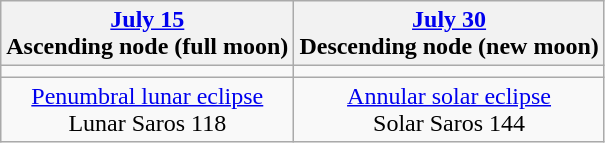<table class="wikitable">
<tr>
<th><a href='#'>July 15</a><br>Ascending node (full moon)</th>
<th><a href='#'>July 30</a><br>Descending node (new moon)</th>
</tr>
<tr>
<td></td>
<td></td>
</tr>
<tr align=center>
<td><a href='#'>Penumbral lunar eclipse</a><br>Lunar Saros 118</td>
<td><a href='#'>Annular solar eclipse</a><br>Solar Saros 144</td>
</tr>
</table>
